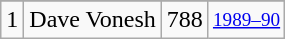<table class="wikitable">
<tr>
</tr>
<tr>
<td>1</td>
<td>Dave Vonesh</td>
<td>788</td>
<td style="font-size:80%;"><a href='#'>1989–90</a></td>
</tr>
</table>
